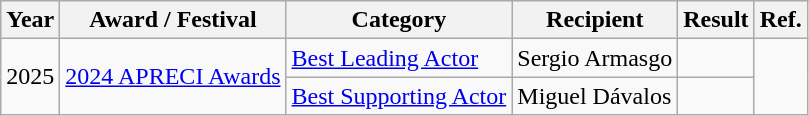<table class="wikitable">
<tr>
<th>Year</th>
<th>Award / Festival</th>
<th>Category</th>
<th>Recipient</th>
<th>Result</th>
<th>Ref.</th>
</tr>
<tr>
<td rowspan="2">2025</td>
<td rowspan="2"><a href='#'>2024 APRECI Awards</a></td>
<td><a href='#'>Best Leading Actor</a></td>
<td>Sergio Armasgo</td>
<td></td>
<td rowspan="2"></td>
</tr>
<tr>
<td><a href='#'>Best Supporting Actor</a></td>
<td>Miguel Dávalos</td>
<td></td>
</tr>
</table>
